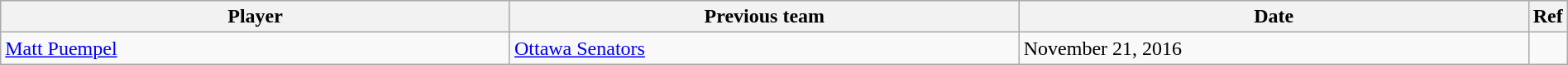<table class="wikitable" style="width:100%;">
<tr style="background:#ddd;">
<th style="width:33%;">Player</th>
<th style="width:33%;">Previous team</th>
<th style="width:33%;">Date</th>
<th>Ref</th>
</tr>
<tr>
<td><a href='#'>Matt Puempel</a></td>
<td><a href='#'>Ottawa Senators</a></td>
<td>November 21, 2016</td>
<td></td>
</tr>
</table>
